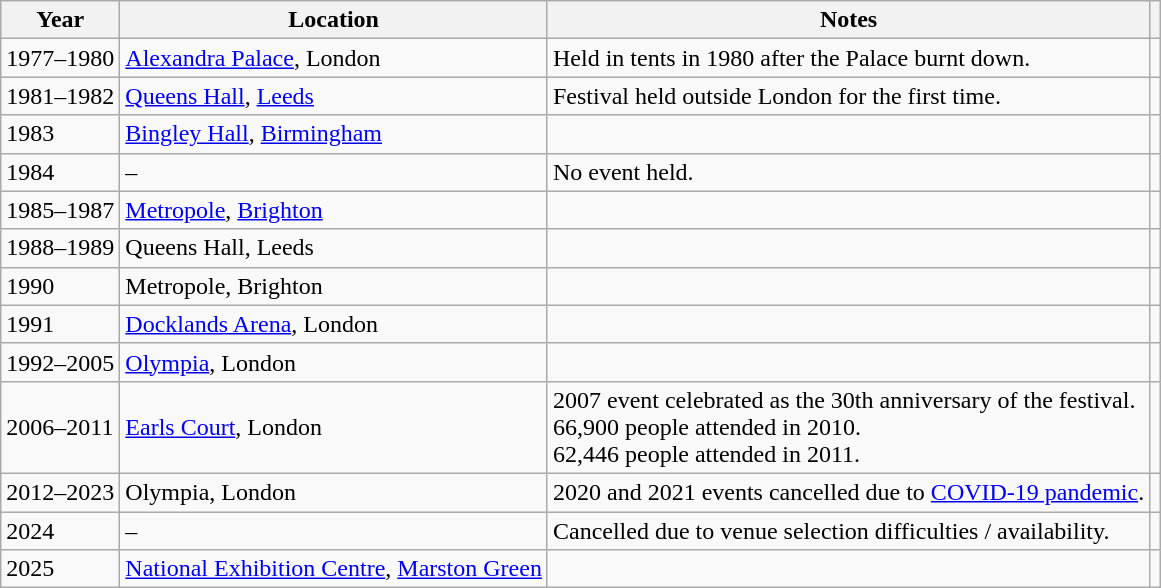<table class="wikitable sortable">
<tr>
<th>Year</th>
<th>Location</th>
<th class="unsortable">Notes</th>
<th class="unsortable"></th>
</tr>
<tr>
<td>1977–1980</td>
<td><a href='#'>Alexandra Palace</a>, London</td>
<td>Held in tents in 1980 after the Palace burnt down.</td>
<td></td>
</tr>
<tr>
<td>1981–1982</td>
<td><a href='#'>Queens Hall</a>, <a href='#'>Leeds</a></td>
<td>Festival held outside London for the first time.</td>
<td></td>
</tr>
<tr>
<td>1983</td>
<td><a href='#'>Bingley Hall</a>, <a href='#'>Birmingham</a></td>
<td></td>
<td></td>
</tr>
<tr>
<td>1984</td>
<td>–</td>
<td>No event held.</td>
<td></td>
</tr>
<tr>
<td>1985–1987</td>
<td><a href='#'>Metropole</a>, <a href='#'>Brighton</a></td>
<td></td>
<td></td>
</tr>
<tr>
<td>1988–1989</td>
<td>Queens Hall, Leeds</td>
<td></td>
<td></td>
</tr>
<tr>
<td>1990</td>
<td>Metropole, Brighton</td>
<td></td>
<td></td>
</tr>
<tr>
<td>1991</td>
<td><a href='#'>Docklands Arena</a>, London</td>
<td></td>
<td></td>
</tr>
<tr>
<td>1992–2005</td>
<td><a href='#'>Olympia</a>, London</td>
<td></td>
<td></td>
</tr>
<tr>
<td>2006–2011</td>
<td><a href='#'>Earls Court</a>, London</td>
<td>2007 event celebrated as the 30th anniversary of the festival.<br>66,900 people attended in 2010.<br>62,446 people attended in 2011.</td>
<td></td>
</tr>
<tr>
<td>2012–2023</td>
<td>Olympia, London</td>
<td>2020 and 2021 events cancelled due to <a href='#'>COVID-19 pandemic</a>.</td>
<td></td>
</tr>
<tr>
<td>2024</td>
<td>–</td>
<td>Cancelled due to venue selection difficulties / availability.</td>
<td></td>
</tr>
<tr>
<td>2025</td>
<td><a href='#'>National Exhibition Centre</a>, <a href='#'>Marston Green</a></td>
<td></td>
<td></td>
</tr>
</table>
